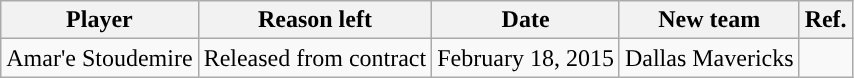<table class="wikitable sortable sortable" style="text-align: center">
<tr>
<th>Player</th>
<th>Reason left</th>
<th>Date</th>
<th>New team</th>
<th>Ref.</th>
</tr>
<tr>
<td>Amar'e Stoudemire</td>
<td>Released from contract</td>
<td>February 18, 2015</td>
<td>Dallas Mavericks</td>
<td></td>
</tr>
</table>
